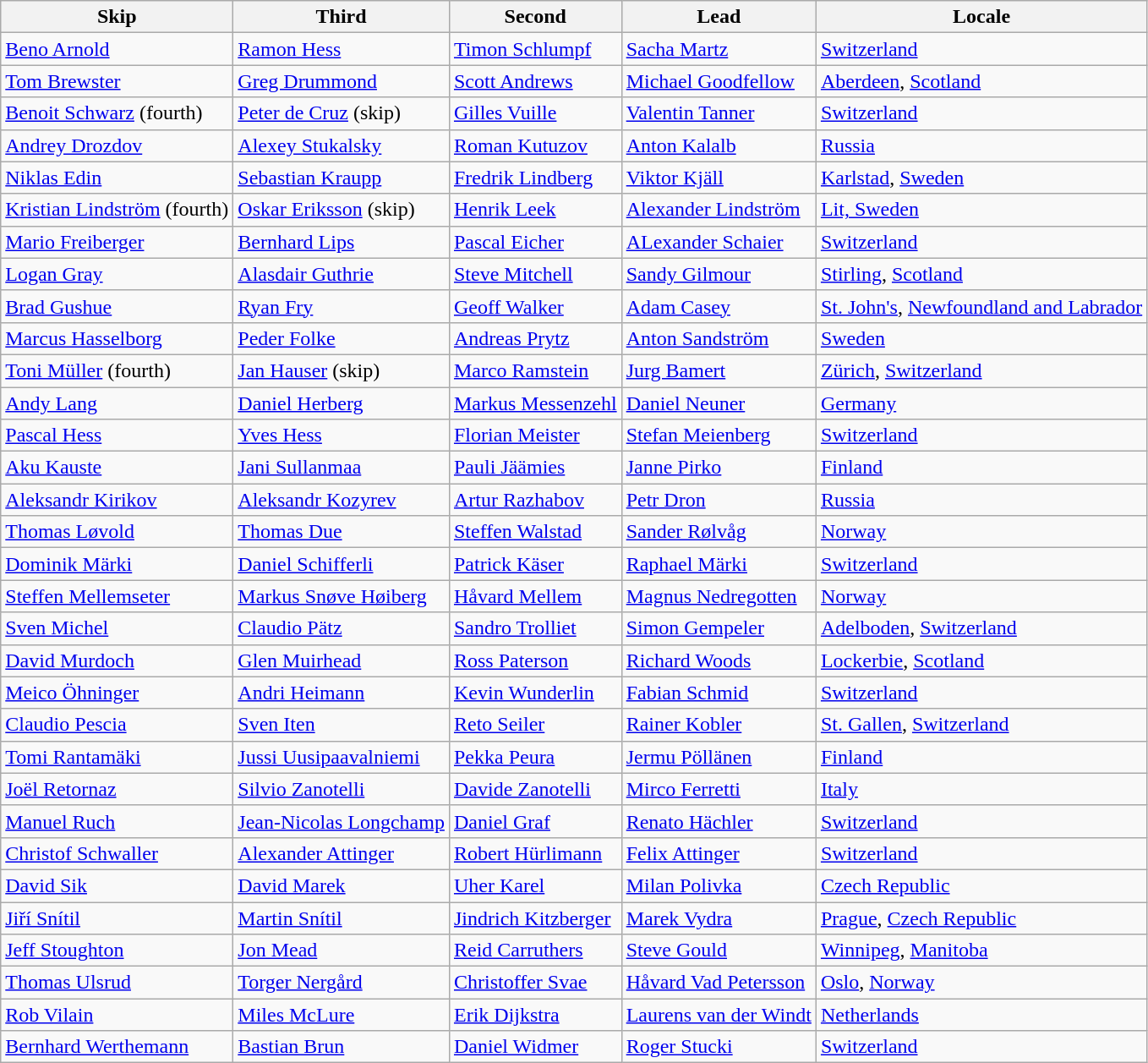<table class=wikitable>
<tr>
<th>Skip</th>
<th>Third</th>
<th>Second</th>
<th>Lead</th>
<th>Locale</th>
</tr>
<tr>
<td><a href='#'>Beno Arnold</a></td>
<td><a href='#'>Ramon Hess</a></td>
<td><a href='#'>Timon Schlumpf</a></td>
<td><a href='#'>Sacha Martz</a></td>
<td> <a href='#'>Switzerland</a></td>
</tr>
<tr>
<td><a href='#'>Tom Brewster</a></td>
<td><a href='#'>Greg Drummond</a></td>
<td><a href='#'>Scott Andrews</a></td>
<td><a href='#'>Michael Goodfellow</a></td>
<td> <a href='#'>Aberdeen</a>, <a href='#'>Scotland</a></td>
</tr>
<tr>
<td><a href='#'>Benoit Schwarz</a> (fourth)</td>
<td><a href='#'>Peter de Cruz</a> (skip)</td>
<td><a href='#'>Gilles Vuille</a></td>
<td><a href='#'>Valentin Tanner</a></td>
<td> <a href='#'>Switzerland</a></td>
</tr>
<tr>
<td><a href='#'>Andrey Drozdov</a></td>
<td><a href='#'>Alexey Stukalsky</a></td>
<td><a href='#'>Roman Kutuzov</a></td>
<td><a href='#'>Anton Kalalb</a></td>
<td> <a href='#'>Russia</a></td>
</tr>
<tr>
<td><a href='#'>Niklas Edin</a></td>
<td><a href='#'>Sebastian Kraupp</a></td>
<td><a href='#'>Fredrik Lindberg</a></td>
<td><a href='#'>Viktor Kjäll</a></td>
<td> <a href='#'>Karlstad</a>, <a href='#'>Sweden</a></td>
</tr>
<tr>
<td><a href='#'>Kristian Lindström</a> (fourth)</td>
<td><a href='#'>Oskar Eriksson</a> (skip)</td>
<td><a href='#'>Henrik Leek</a></td>
<td><a href='#'>Alexander Lindström</a></td>
<td> <a href='#'>Lit, Sweden</a></td>
</tr>
<tr>
<td><a href='#'>Mario Freiberger</a></td>
<td><a href='#'>Bernhard Lips</a></td>
<td><a href='#'>Pascal Eicher</a></td>
<td><a href='#'>ALexander Schaier</a></td>
<td> <a href='#'>Switzerland</a></td>
</tr>
<tr>
<td><a href='#'>Logan Gray</a></td>
<td><a href='#'>Alasdair Guthrie</a></td>
<td><a href='#'>Steve Mitchell</a></td>
<td><a href='#'>Sandy Gilmour</a></td>
<td> <a href='#'>Stirling</a>, <a href='#'>Scotland</a></td>
</tr>
<tr>
<td><a href='#'>Brad Gushue</a></td>
<td><a href='#'>Ryan Fry</a></td>
<td><a href='#'>Geoff Walker</a></td>
<td><a href='#'>Adam Casey</a></td>
<td> <a href='#'>St. John's</a>, <a href='#'>Newfoundland and Labrador</a></td>
</tr>
<tr>
<td><a href='#'>Marcus Hasselborg</a></td>
<td><a href='#'>Peder Folke</a></td>
<td><a href='#'>Andreas Prytz</a></td>
<td><a href='#'>Anton Sandström</a></td>
<td> <a href='#'>Sweden</a></td>
</tr>
<tr>
<td><a href='#'>Toni Müller</a> (fourth)</td>
<td><a href='#'>Jan Hauser</a> (skip)</td>
<td><a href='#'>Marco Ramstein</a></td>
<td><a href='#'>Jurg Bamert</a></td>
<td> <a href='#'>Zürich</a>, <a href='#'>Switzerland</a></td>
</tr>
<tr>
<td><a href='#'>Andy Lang</a></td>
<td><a href='#'>Daniel Herberg</a></td>
<td><a href='#'>Markus Messenzehl</a></td>
<td><a href='#'>Daniel Neuner</a></td>
<td> <a href='#'>Germany</a></td>
</tr>
<tr>
<td><a href='#'>Pascal Hess</a></td>
<td><a href='#'>Yves Hess</a></td>
<td><a href='#'>Florian Meister</a></td>
<td><a href='#'>Stefan Meienberg</a></td>
<td> <a href='#'>Switzerland</a></td>
</tr>
<tr>
<td><a href='#'>Aku Kauste</a></td>
<td><a href='#'>Jani Sullanmaa</a></td>
<td><a href='#'>Pauli Jäämies</a></td>
<td><a href='#'>Janne Pirko</a></td>
<td> <a href='#'>Finland</a></td>
</tr>
<tr>
<td><a href='#'>Aleksandr Kirikov</a></td>
<td><a href='#'>Aleksandr Kozyrev</a></td>
<td><a href='#'>Artur Razhabov</a></td>
<td><a href='#'>Petr Dron</a></td>
<td> <a href='#'>Russia</a></td>
</tr>
<tr>
<td><a href='#'>Thomas Løvold</a></td>
<td><a href='#'>Thomas Due</a></td>
<td><a href='#'>Steffen Walstad</a></td>
<td><a href='#'>Sander Rølvåg</a></td>
<td> <a href='#'>Norway</a></td>
</tr>
<tr>
<td><a href='#'>Dominik Märki</a></td>
<td><a href='#'>Daniel Schifferli</a></td>
<td><a href='#'>Patrick Käser</a></td>
<td><a href='#'>Raphael Märki</a></td>
<td> <a href='#'>Switzerland</a></td>
</tr>
<tr>
<td><a href='#'>Steffen Mellemseter</a></td>
<td><a href='#'>Markus Snøve Høiberg</a></td>
<td><a href='#'>Håvard Mellem</a></td>
<td><a href='#'>Magnus Nedregotten</a></td>
<td> <a href='#'>Norway</a></td>
</tr>
<tr>
<td><a href='#'>Sven Michel</a></td>
<td><a href='#'>Claudio Pätz</a></td>
<td><a href='#'>Sandro Trolliet</a></td>
<td><a href='#'>Simon Gempeler</a></td>
<td> <a href='#'>Adelboden</a>, <a href='#'>Switzerland</a></td>
</tr>
<tr>
<td><a href='#'>David Murdoch</a></td>
<td><a href='#'>Glen Muirhead</a></td>
<td><a href='#'>Ross Paterson</a></td>
<td><a href='#'>Richard Woods</a></td>
<td> <a href='#'>Lockerbie</a>, <a href='#'>Scotland</a></td>
</tr>
<tr>
<td><a href='#'>Meico Öhninger</a></td>
<td><a href='#'>Andri Heimann</a></td>
<td><a href='#'>Kevin Wunderlin</a></td>
<td><a href='#'>Fabian Schmid</a></td>
<td> <a href='#'>Switzerland</a></td>
</tr>
<tr>
<td><a href='#'>Claudio Pescia</a></td>
<td><a href='#'>Sven Iten</a></td>
<td><a href='#'>Reto Seiler</a></td>
<td><a href='#'>Rainer Kobler</a></td>
<td> <a href='#'>St. Gallen</a>, <a href='#'>Switzerland</a></td>
</tr>
<tr>
<td><a href='#'>Tomi Rantamäki</a></td>
<td><a href='#'>Jussi Uusipaavalniemi</a></td>
<td><a href='#'>Pekka Peura</a></td>
<td><a href='#'>Jermu Pöllänen</a></td>
<td> <a href='#'>Finland</a></td>
</tr>
<tr>
<td><a href='#'>Joël Retornaz</a></td>
<td><a href='#'>Silvio Zanotelli</a></td>
<td><a href='#'>Davide Zanotelli</a></td>
<td><a href='#'>Mirco Ferretti</a></td>
<td> <a href='#'>Italy</a></td>
</tr>
<tr>
<td><a href='#'>Manuel Ruch</a></td>
<td><a href='#'>Jean-Nicolas Longchamp</a></td>
<td><a href='#'>Daniel Graf</a></td>
<td><a href='#'>Renato Hächler</a></td>
<td> <a href='#'>Switzerland</a></td>
</tr>
<tr>
<td><a href='#'>Christof Schwaller</a></td>
<td><a href='#'>Alexander Attinger</a></td>
<td><a href='#'>Robert Hürlimann</a></td>
<td><a href='#'>Felix Attinger</a></td>
<td> <a href='#'>Switzerland</a></td>
</tr>
<tr>
<td><a href='#'>David Sik</a></td>
<td><a href='#'>David Marek</a></td>
<td><a href='#'>Uher Karel</a></td>
<td><a href='#'>Milan Polivka</a></td>
<td> <a href='#'>Czech Republic</a></td>
</tr>
<tr>
<td><a href='#'>Jiří Snítil</a></td>
<td><a href='#'>Martin Snítil</a></td>
<td><a href='#'>Jindrich Kitzberger</a></td>
<td><a href='#'>Marek Vydra</a></td>
<td> <a href='#'>Prague</a>, <a href='#'>Czech Republic</a></td>
</tr>
<tr>
<td><a href='#'>Jeff Stoughton</a></td>
<td><a href='#'>Jon Mead</a></td>
<td><a href='#'>Reid Carruthers</a></td>
<td><a href='#'>Steve Gould</a></td>
<td> <a href='#'>Winnipeg</a>, <a href='#'>Manitoba</a></td>
</tr>
<tr>
<td><a href='#'>Thomas Ulsrud</a></td>
<td><a href='#'>Torger Nergård</a></td>
<td><a href='#'>Christoffer Svae</a></td>
<td><a href='#'>Håvard Vad Petersson</a></td>
<td> <a href='#'>Oslo</a>, <a href='#'>Norway</a></td>
</tr>
<tr>
<td><a href='#'>Rob Vilain</a></td>
<td><a href='#'>Miles McLure</a></td>
<td><a href='#'>Erik Dijkstra</a></td>
<td><a href='#'>Laurens van der Windt</a></td>
<td> <a href='#'>Netherlands</a></td>
</tr>
<tr>
<td><a href='#'>Bernhard Werthemann</a></td>
<td><a href='#'>Bastian Brun</a></td>
<td><a href='#'>Daniel Widmer</a></td>
<td><a href='#'>Roger Stucki</a></td>
<td> <a href='#'>Switzerland</a></td>
</tr>
</table>
